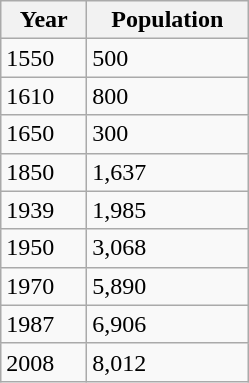<table class="wikitable">
<tr>
<th width="50">Year</th>
<th width="100">Population</th>
</tr>
<tr>
<td>1550</td>
<td>500</td>
</tr>
<tr>
<td>1610</td>
<td>800</td>
</tr>
<tr>
<td>1650</td>
<td>300</td>
</tr>
<tr>
<td>1850</td>
<td>1,637</td>
</tr>
<tr>
<td>1939</td>
<td>1,985</td>
</tr>
<tr>
<td>1950</td>
<td>3,068 </td>
</tr>
<tr>
<td>1970</td>
<td>5,890 </td>
</tr>
<tr>
<td>1987</td>
<td>6,906 </td>
</tr>
<tr>
<td>2008</td>
<td>8,012 </td>
</tr>
</table>
